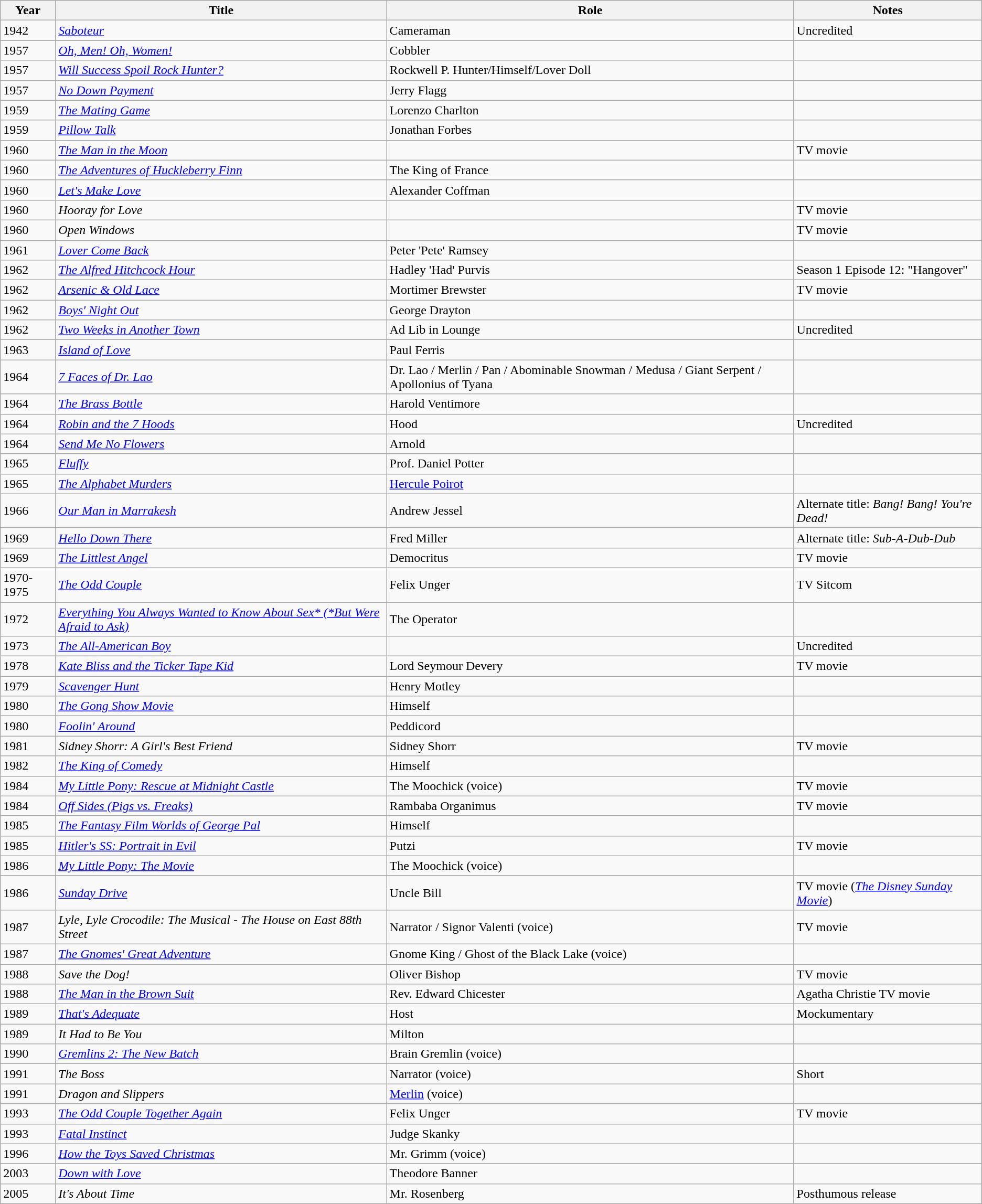<table class="wikitable sortable">
<tr>
<th>Year</th>
<th>Title</th>
<th>Role</th>
<th class="unsortable">Notes</th>
</tr>
<tr>
<td>1942</td>
<td><em><a href='#'>Saboteur</a></em></td>
<td>Cameraman</td>
<td>Uncredited</td>
</tr>
<tr>
<td>1957</td>
<td><em><a href='#'>Oh, Men! Oh, Women!</a></em></td>
<td>Cobbler</td>
<td></td>
</tr>
<tr>
<td>1957</td>
<td><em><a href='#'>Will Success Spoil Rock Hunter?</a></em></td>
<td>Rockwell P. Hunter/Himself/Lover Doll</td>
<td></td>
</tr>
<tr>
<td>1957</td>
<td><em><a href='#'>No Down Payment</a></em></td>
<td>Jerry Flagg</td>
<td></td>
</tr>
<tr>
<td>1959</td>
<td><em><a href='#'>The Mating Game</a></em></td>
<td>Lorenzo Charlton</td>
<td></td>
</tr>
<tr>
<td>1959</td>
<td><em><a href='#'>Pillow Talk</a></em></td>
<td>Jonathan Forbes</td>
<td></td>
</tr>
<tr>
<td>1960</td>
<td><em><a href='#'>The Man in the Moon</a></em></td>
<td></td>
<td>TV movie</td>
</tr>
<tr>
<td>1960</td>
<td><em><a href='#'>The Adventures of Huckleberry Finn</a></em></td>
<td>The King of France</td>
<td></td>
</tr>
<tr>
<td>1960</td>
<td><em><a href='#'>Let's Make Love</a></em></td>
<td>Alexander Coffman</td>
<td></td>
</tr>
<tr>
<td>1960</td>
<td><em>Hooray for Love</em></td>
<td></td>
<td>TV movie</td>
</tr>
<tr>
<td>1960</td>
<td><em>Open Windows</em></td>
<td></td>
<td>TV movie</td>
</tr>
<tr>
<td>1961</td>
<td><em><a href='#'>Lover Come Back</a></em></td>
<td>Peter 'Pete' Ramsey</td>
<td></td>
</tr>
<tr>
<td>1962</td>
<td><em><a href='#'>The Alfred Hitchcock Hour</a></em></td>
<td>Hadley 'Had' Purvis</td>
<td>Season 1 Episode 12: "Hangover"</td>
</tr>
<tr>
<td>1962</td>
<td><em><a href='#'>Arsenic & Old Lace</a></em></td>
<td>Mortimer Brewster</td>
<td>TV movie</td>
</tr>
<tr>
<td>1962</td>
<td><em><a href='#'>Boys' Night Out</a></em></td>
<td>George Drayton</td>
<td></td>
</tr>
<tr>
<td>1962</td>
<td><em><a href='#'>Two Weeks in Another Town</a></em></td>
<td>Ad Lib in Lounge</td>
<td>Uncredited</td>
</tr>
<tr>
<td>1963</td>
<td><em><a href='#'>Island of Love</a></em></td>
<td>Paul Ferris</td>
<td></td>
</tr>
<tr>
<td>1964</td>
<td><em><a href='#'>7 Faces of Dr. Lao</a></em></td>
<td>Dr. Lao / Merlin / Pan / Abominable Snowman / Medusa / Giant Serpent / Apollonius of Tyana</td>
<td></td>
</tr>
<tr>
<td>1964</td>
<td><em><a href='#'>The Brass Bottle</a></em></td>
<td>Harold Ventimore</td>
<td></td>
</tr>
<tr>
<td>1964</td>
<td><em><a href='#'>Robin and the 7 Hoods</a></em></td>
<td>Hood</td>
<td>Uncredited</td>
</tr>
<tr>
<td>1964</td>
<td><em><a href='#'>Send Me No Flowers</a></em></td>
<td>Arnold</td>
<td></td>
</tr>
<tr>
<td>1965</td>
<td><em><a href='#'>Fluffy</a></em></td>
<td>Prof. Daniel Potter</td>
<td></td>
</tr>
<tr>
<td>1965</td>
<td><em><a href='#'>The Alphabet Murders</a></em></td>
<td><a href='#'>Hercule Poirot</a></td>
<td></td>
</tr>
<tr>
<td>1966</td>
<td><em><a href='#'>Our Man in Marrakesh</a></em></td>
<td>Andrew Jessel</td>
<td>Alternate title: <em>Bang! Bang! You're Dead!</em></td>
</tr>
<tr>
<td>1969</td>
<td><em><a href='#'>Hello Down There</a></em></td>
<td>Fred Miller</td>
<td>Alternate title: <em>Sub-A-Dub-Dub</em></td>
</tr>
<tr>
<td>1969</td>
<td><em><a href='#'>The Littlest Angel</a></em></td>
<td>Democritus</td>
<td>TV movie</td>
</tr>
<tr>
<td>1970-1975</td>
<td><em><a href='#'>The Odd Couple</a></em></td>
<td>Felix Unger</td>
<td>TV Sitcom</td>
</tr>
<tr>
<td>1972</td>
<td><em><a href='#'>Everything You Always Wanted to Know About Sex* (*But Were Afraid to Ask)</a></em></td>
<td>The Operator</td>
</tr>
<tr>
<td>1973</td>
<td><em><a href='#'>The All-American Boy</a></em></td>
<td></td>
<td>Uncredited</td>
</tr>
<tr>
<td>1978</td>
<td><em><a href='#'>Kate Bliss and the Ticker Tape Kid</a></em></td>
<td>Lord Seymour Devery</td>
<td>TV movie</td>
</tr>
<tr>
<td>1979</td>
<td><em><a href='#'>Scavenger Hunt</a></em></td>
<td>Henry Motley</td>
<td></td>
</tr>
<tr>
<td>1980</td>
<td><em><a href='#'>The Gong Show Movie</a></em></td>
<td>Himself</td>
<td></td>
</tr>
<tr>
<td>1980</td>
<td><em><a href='#'>Foolin' Around</a></em></td>
<td>Peddicord</td>
<td></td>
</tr>
<tr>
<td>1981</td>
<td><em>Sidney Shorr: A Girl's Best Friend</em></td>
<td>Sidney Shorr</td>
<td>TV movie</td>
</tr>
<tr>
<td>1982</td>
<td><em><a href='#'>The King of Comedy</a></em></td>
<td>Himself</td>
<td></td>
</tr>
<tr>
<td>1984</td>
<td><em><a href='#'>My Little Pony: Rescue at Midnight Castle</a></em></td>
<td>The Moochick (voice)</td>
<td>TV movie</td>
</tr>
<tr>
<td>1984</td>
<td><em><a href='#'>Off Sides (Pigs vs. Freaks)</a></em></td>
<td>Rambaba Organimus</td>
<td>TV movie</td>
</tr>
<tr>
<td>1985</td>
<td><em><a href='#'>The Fantasy Film Worlds of George Pal</a></em></td>
<td>Himself</td>
<td></td>
</tr>
<tr>
<td>1985</td>
<td><em><a href='#'>Hitler's SS: Portrait in Evil</a></em></td>
<td>Putzi</td>
<td>TV movie</td>
</tr>
<tr>
<td>1986</td>
<td><em><a href='#'>My Little Pony: The Movie</a></em></td>
<td>The Moochick (voice)</td>
<td></td>
</tr>
<tr>
<td>1986</td>
<td><em><a href='#'>Sunday Drive</a></em></td>
<td>Uncle Bill</td>
<td>TV movie (<em><a href='#'>The Disney Sunday Movie</a></em>)</td>
</tr>
<tr>
<td>1987</td>
<td><em>Lyle, Lyle Crocodile: The Musical - The House on East 88th Street</em></td>
<td>Narrator / Signor Valenti (voice)</td>
<td>TV movie</td>
</tr>
<tr>
<td>1987</td>
<td><em><a href='#'>The Gnomes' Great Adventure</a></em></td>
<td>Gnome King / Ghost of the Black Lake (voice)</td>
<td></td>
</tr>
<tr>
<td>1988</td>
<td><em>Save the Dog!</em></td>
<td>Oliver Bishop</td>
<td>TV movie</td>
</tr>
<tr>
<td>1988</td>
<td><em><a href='#'>The Man in the Brown Suit</a></em></td>
<td>Rev. Edward Chicester</td>
<td>Agatha Christie TV movie</td>
</tr>
<tr>
<td>1989</td>
<td><em><a href='#'>That's Adequate</a></em></td>
<td>Host</td>
<td>Mockumentary</td>
</tr>
<tr>
<td>1989</td>
<td><em>It Had to Be You</em></td>
<td>Milton</td>
<td></td>
</tr>
<tr>
<td>1990</td>
<td><em><a href='#'>Gremlins 2: The New Batch</a></em></td>
<td>Brain Gremlin (voice)</td>
<td></td>
</tr>
<tr>
<td>1991</td>
<td><em>The Boss</em></td>
<td>Narrator (voice)</td>
<td>Short</td>
</tr>
<tr>
<td>1991</td>
<td><em>Dragon and Slippers</em></td>
<td><a href='#'>Merlin</a> (voice)</td>
<td></td>
</tr>
<tr>
<td>1993</td>
<td><em><a href='#'>The Odd Couple Together Again</a></em></td>
<td>Felix Unger</td>
<td>TV movie</td>
</tr>
<tr>
<td>1993</td>
<td><em><a href='#'>Fatal Instinct</a></em></td>
<td>Judge Skanky</td>
<td></td>
</tr>
<tr>
<td>1996</td>
<td><em><a href='#'>How the Toys Saved Christmas</a></em></td>
<td>Mr. Grimm (voice)</td>
<td></td>
</tr>
<tr>
<td>2003</td>
<td><em><a href='#'>Down with Love</a></em></td>
<td>Theodore Banner</td>
<td></td>
</tr>
<tr>
<td>2005</td>
<td><em>It's About Time</em></td>
<td>Mr. Rosenberg</td>
<td>Posthumous release</td>
</tr>
</table>
